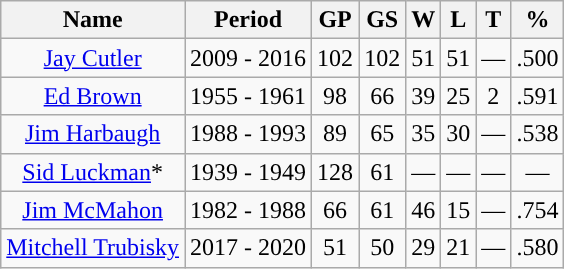<table class="wikitable sortable" style="text-align:center">
<tr>
<th scope="col">Name</th>
<th scope="col">Period</th>
<th>GP</th>
<th>GS</th>
<th>W</th>
<th>L</th>
<th>T</th>
<th>%</th>
</tr>
<tr>
<td><a href='#'>Jay Cutler</a></td>
<td>2009 - 2016</td>
<td>102</td>
<td>102</td>
<td>51</td>
<td>51</td>
<td>—</td>
<td>.500</td>
</tr>
<tr>
<td><a href='#'>Ed Brown</a></td>
<td>1955 - 1961</td>
<td>98</td>
<td>66</td>
<td>39</td>
<td>25</td>
<td>2</td>
<td>.591</td>
</tr>
<tr>
<td><a href='#'>Jim Harbaugh</a></td>
<td>1988 - 1993</td>
<td>89</td>
<td>65</td>
<td>35</td>
<td>30</td>
<td>—</td>
<td>.538</td>
</tr>
<tr>
<td><a href='#'>Sid Luckman</a>*</td>
<td>1939 - 1949</td>
<td>128</td>
<td>61</td>
<td>—</td>
<td>—</td>
<td>—</td>
<td>—</td>
</tr>
<tr>
<td><a href='#'>Jim McMahon</a></td>
<td>1982 - 1988</td>
<td>66</td>
<td>61</td>
<td>46</td>
<td>15</td>
<td>—</td>
<td>.754</td>
</tr>
<tr>
<td><a href='#'>Mitchell Trubisky</a></td>
<td>2017 - 2020</td>
<td>51</td>
<td>50</td>
<td>29</td>
<td>21</td>
<td>—</td>
<td>.580</td>
</tr>
</table>
